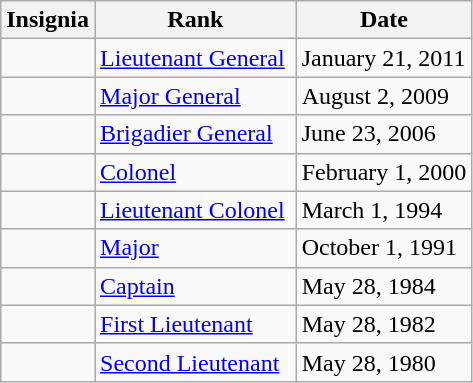<table class="wikitable">
<tr>
<th>Insignia</th>
<th>Rank</th>
<th>Date</th>
</tr>
<tr>
<td></td>
<td><a href='#'>Lieutenant General</a> </td>
<td>January 21, 2011</td>
</tr>
<tr>
<td></td>
<td><a href='#'>Major General</a></td>
<td>August 2, 2009</td>
</tr>
<tr>
<td></td>
<td><a href='#'>Brigadier General</a></td>
<td>June 23, 2006</td>
</tr>
<tr>
<td></td>
<td><a href='#'>Colonel</a></td>
<td>February 1, 2000</td>
</tr>
<tr>
<td></td>
<td><a href='#'>Lieutenant Colonel</a></td>
<td>March 1, 1994</td>
</tr>
<tr>
<td></td>
<td><a href='#'>Major</a></td>
<td>October 1, 1991</td>
</tr>
<tr>
<td></td>
<td><a href='#'>Captain</a></td>
<td>May 28, 1984</td>
</tr>
<tr>
<td></td>
<td><a href='#'>First Lieutenant</a></td>
<td>May 28, 1982</td>
</tr>
<tr>
<td></td>
<td><a href='#'>Second Lieutenant</a></td>
<td>May 28, 1980</td>
</tr>
</table>
